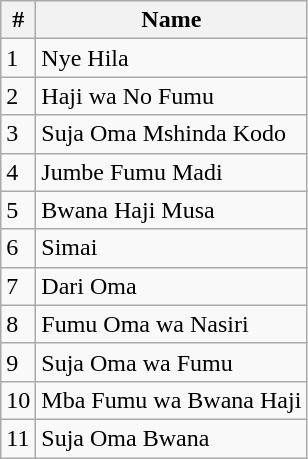<table class="wikitable">
<tr>
<th>#</th>
<th>Name</th>
</tr>
<tr>
<td>1</td>
<td>Nye Hila</td>
</tr>
<tr>
<td>2</td>
<td>Haji wa No Fumu</td>
</tr>
<tr>
<td>3</td>
<td>Suja Oma Mshinda Kodo</td>
</tr>
<tr>
<td>4</td>
<td>Jumbe Fumu Madi</td>
</tr>
<tr>
<td>5</td>
<td>Bwana Haji Musa</td>
</tr>
<tr>
<td>6</td>
<td>Simai</td>
</tr>
<tr>
<td>7</td>
<td>Dari Oma</td>
</tr>
<tr>
<td>8</td>
<td>Fumu Oma wa Nasiri</td>
</tr>
<tr>
<td>9</td>
<td>Suja Oma wa Fumu</td>
</tr>
<tr>
<td>10</td>
<td>Mba Fumu wa Bwana Haji</td>
</tr>
<tr>
<td>11</td>
<td>Suja Oma Bwana</td>
</tr>
</table>
